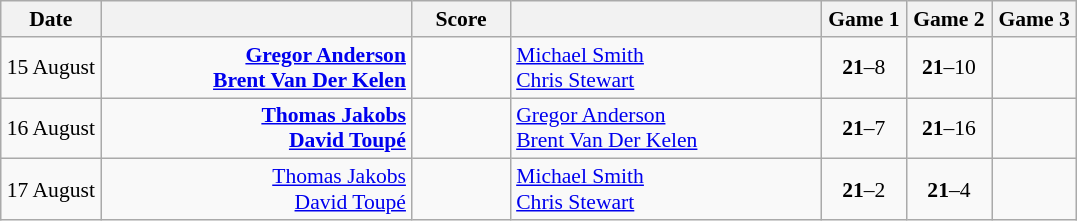<table class="wikitable" style="text-align: center; font-size:90% ">
<tr>
<th width="60">Date</th>
<th align="right" width="200"></th>
<th width="60">Score</th>
<th align="left" width="200"></th>
<th width="50">Game 1</th>
<th width="50">Game 2</th>
<th width="50">Game 3</th>
</tr>
<tr>
<td>15 August</td>
<td align="right"><strong><a href='#'>Gregor Anderson</a> <br><a href='#'>Brent Van Der Kelen</a> </strong></td>
<td align="center"></td>
<td align="left"> <a href='#'>Michael Smith</a><br> <a href='#'>Chris Stewart</a></td>
<td><strong>21</strong>–8</td>
<td><strong>21</strong>–10</td>
<td></td>
</tr>
<tr>
<td>16 August</td>
<td align="right"><strong><a href='#'>Thomas Jakobs</a> <br><a href='#'>David Toupé</a> </strong></td>
<td align="center"></td>
<td align="left"> <a href='#'>Gregor Anderson</a><br> <a href='#'>Brent Van Der Kelen</a></td>
<td><strong>21</strong>–7</td>
<td><strong>21</strong>–16</td>
<td></td>
</tr>
<tr>
<td>17 August</td>
<td align="right"><a href='#'>Thomas Jakobs</a> <br><a href='#'>David Toupé</a> </td>
<td align="center"></td>
<td align="left"> <a href='#'>Michael Smith</a><br> <a href='#'>Chris Stewart</a></td>
<td><strong>21</strong>–2</td>
<td><strong>21</strong>–4</td>
<td></td>
</tr>
</table>
